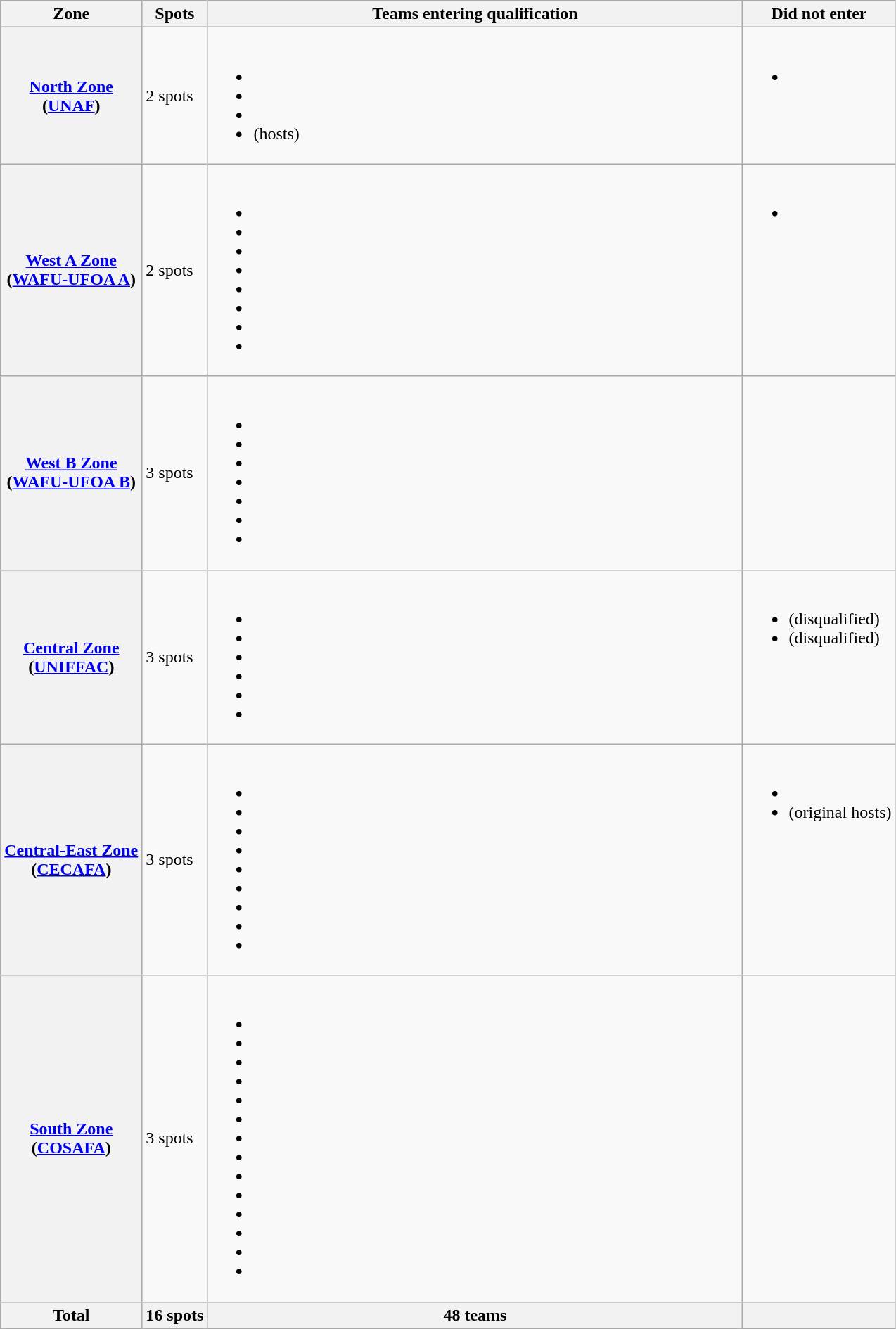<table class="wikitable">
<tr>
<th>Zone</th>
<th>Spots</th>
<th width=500>Teams entering qualification</th>
<th>Did not enter</th>
</tr>
<tr>
<th><a href='#'>North Zone</a><br>(<a href='#'>UNAF</a>)</th>
<td>2 spots</td>
<td valign=top><br><ul><li></li><li></li><li><strong></strong></li><li><strong></strong> (hosts)</li></ul></td>
<td valign=top><br><ul><li></li></ul></td>
</tr>
<tr>
<th><a href='#'>West A Zone</a><br>(<a href='#'>WAFU-UFOA A</a>)</th>
<td>2 spots</td>
<td valign=top><br><ul><li></li><li><strong></strong></li><li></li><li></li><li></li><li><strong></strong></li><li></li><li></li></ul></td>
<td valign=top><br><ul><li></li></ul></td>
</tr>
<tr>
<th><a href='#'>West B Zone</a><br>(<a href='#'>WAFU-UFOA B</a>)</th>
<td>3 spots</td>
<td valign=top><br><ul><li></li><li><strong></strong></li><li></li><li><strong></strong></li><li></li><li><strong></strong></li><li></li></ul></td>
<td valign=top></td>
</tr>
<tr>
<th><a href='#'>Central Zone</a><br>(<a href='#'>UNIFFAC</a>)</th>
<td>3 spots</td>
<td valign=top><br><ul><li><strong></strong></li><li><strong></strong></li><li></li><li><strong></strong></li><li></li><li></li></ul></td>
<td valign=top><br><ul><li> (disqualified)</li><li> (disqualified)</li></ul></td>
</tr>
<tr>
<th><a href='#'>Central-East Zone</a><br>(<a href='#'>CECAFA</a>)</th>
<td>3 spots</td>
<td valign=top><br><ul><li></li><li></li><li></li><li><strong></strong></li><li></li><li></li><li><strong></strong></li><li></li><li><strong></strong></li></ul></td>
<td valign=top><br><ul><li></li><li> (original hosts)</li></ul></td>
</tr>
<tr>
<th><a href='#'>South Zone</a><br>(<a href='#'>COSAFA</a>)</th>
<td>3 spots</td>
<td valign=top><br><ul><li><strong></strong></li><li></li><li></li><li></li><li></li><li></li><li></li><li></li><li><strong></strong></li><li></li><li></li><li></li><li><strong></strong></li><li></li></ul></td>
<td valign=top></td>
</tr>
<tr>
<th>Total</th>
<th>16 spots</th>
<th>48 teams</th>
<th></th>
</tr>
</table>
